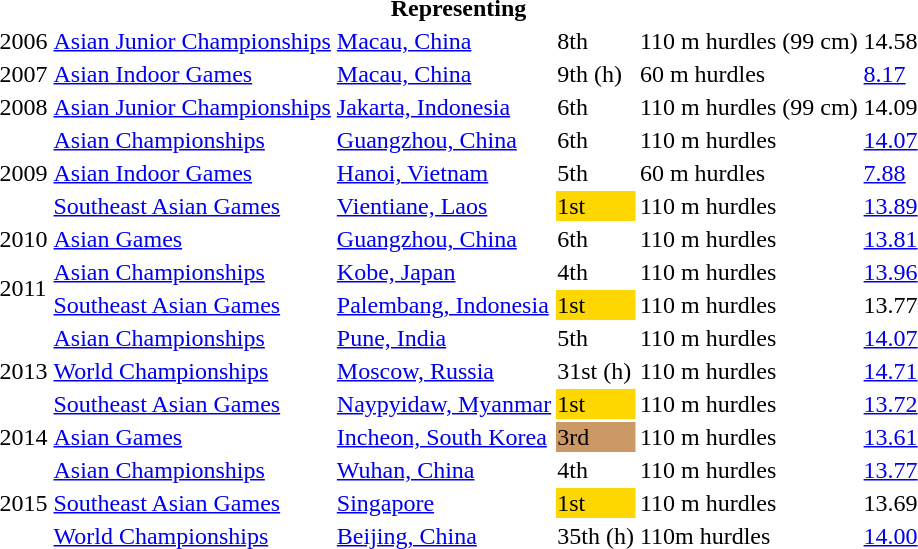<table>
<tr>
<th colspan="6">Representing </th>
</tr>
<tr>
<td>2006</td>
<td><a href='#'>Asian Junior Championships</a></td>
<td><a href='#'>Macau, China</a></td>
<td>8th</td>
<td>110 m hurdles (99 cm)</td>
<td>14.58</td>
</tr>
<tr>
<td>2007</td>
<td><a href='#'>Asian Indoor Games</a></td>
<td><a href='#'>Macau, China</a></td>
<td>9th (h)</td>
<td>60 m hurdles</td>
<td><a href='#'>8.17</a></td>
</tr>
<tr>
<td>2008</td>
<td><a href='#'>Asian Junior Championships</a></td>
<td><a href='#'>Jakarta, Indonesia</a></td>
<td>6th</td>
<td>110 m hurdles (99 cm)</td>
<td>14.09</td>
</tr>
<tr>
<td rowspan=3>2009</td>
<td><a href='#'>Asian Championships</a></td>
<td><a href='#'>Guangzhou, China</a></td>
<td>6th</td>
<td>110 m hurdles</td>
<td><a href='#'>14.07</a></td>
</tr>
<tr>
<td><a href='#'>Asian Indoor Games</a></td>
<td><a href='#'>Hanoi, Vietnam</a></td>
<td>5th</td>
<td>60 m hurdles</td>
<td><a href='#'>7.88</a></td>
</tr>
<tr>
<td><a href='#'>Southeast Asian Games</a></td>
<td><a href='#'>Vientiane, Laos</a></td>
<td bgcolor=gold>1st</td>
<td>110 m hurdles</td>
<td><a href='#'>13.89</a></td>
</tr>
<tr>
<td>2010</td>
<td><a href='#'>Asian Games</a></td>
<td><a href='#'>Guangzhou, China</a></td>
<td>6th</td>
<td>110 m hurdles</td>
<td><a href='#'>13.81</a></td>
</tr>
<tr>
<td rowspan=2>2011</td>
<td><a href='#'>Asian Championships</a></td>
<td><a href='#'>Kobe, Japan</a></td>
<td>4th</td>
<td>110 m hurdles</td>
<td><a href='#'>13.96</a></td>
</tr>
<tr>
<td><a href='#'>Southeast Asian Games</a></td>
<td><a href='#'>Palembang, Indonesia</a></td>
<td bgcolor=gold>1st</td>
<td>110 m hurdles</td>
<td>13.77</td>
</tr>
<tr>
<td rowspan=3>2013</td>
<td><a href='#'>Asian Championships</a></td>
<td><a href='#'>Pune, India</a></td>
<td>5th</td>
<td>110 m hurdles</td>
<td><a href='#'>14.07</a></td>
</tr>
<tr>
<td><a href='#'>World Championships</a></td>
<td><a href='#'>Moscow, Russia</a></td>
<td>31st (h)</td>
<td>110 m hurdles</td>
<td><a href='#'>14.71</a></td>
</tr>
<tr>
<td><a href='#'>Southeast Asian Games</a></td>
<td><a href='#'>Naypyidaw, Myanmar</a></td>
<td bgcolor=gold>1st</td>
<td>110 m hurdles</td>
<td><a href='#'>13.72</a></td>
</tr>
<tr>
<td>2014</td>
<td><a href='#'>Asian Games</a></td>
<td><a href='#'>Incheon, South Korea</a></td>
<td bgcolor=cc9966>3rd</td>
<td>110 m hurdles</td>
<td><a href='#'>13.61</a></td>
</tr>
<tr>
<td rowspan=3>2015</td>
<td><a href='#'>Asian Championships</a></td>
<td><a href='#'>Wuhan, China</a></td>
<td>4th</td>
<td>110 m hurdles</td>
<td><a href='#'>13.77</a></td>
</tr>
<tr>
<td><a href='#'>Southeast Asian Games</a></td>
<td><a href='#'>Singapore</a></td>
<td bgcolor=gold>1st</td>
<td>110 m hurdles</td>
<td>13.69</td>
</tr>
<tr>
<td><a href='#'>World Championships</a></td>
<td><a href='#'>Beijing, China</a></td>
<td>35th (h)</td>
<td>110m hurdles</td>
<td><a href='#'>14.00</a></td>
</tr>
</table>
